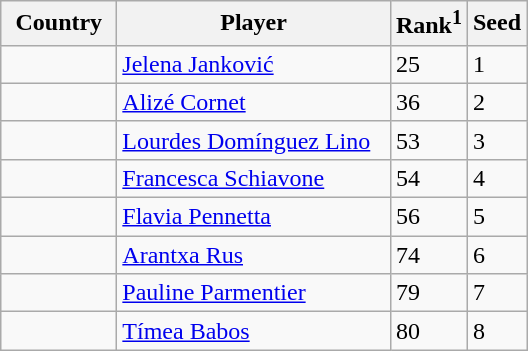<table class="sortable wikitable">
<tr>
<th width="70">Country</th>
<th width="175">Player</th>
<th>Rank<sup>1</sup></th>
<th>Seed</th>
</tr>
<tr>
<td></td>
<td><a href='#'>Jelena Janković</a></td>
<td>25</td>
<td>1</td>
</tr>
<tr>
<td></td>
<td><a href='#'>Alizé Cornet</a></td>
<td>36</td>
<td>2</td>
</tr>
<tr>
<td></td>
<td><a href='#'>Lourdes Domínguez Lino</a></td>
<td>53</td>
<td>3</td>
</tr>
<tr>
<td></td>
<td><a href='#'>Francesca Schiavone</a></td>
<td>54</td>
<td>4</td>
</tr>
<tr>
<td></td>
<td><a href='#'>Flavia Pennetta</a></td>
<td>56</td>
<td>5</td>
</tr>
<tr>
<td></td>
<td><a href='#'>Arantxa Rus</a></td>
<td>74</td>
<td>6</td>
</tr>
<tr>
<td></td>
<td><a href='#'>Pauline Parmentier</a></td>
<td>79</td>
<td>7</td>
</tr>
<tr>
<td></td>
<td><a href='#'>Tímea Babos</a></td>
<td>80</td>
<td>8</td>
</tr>
</table>
